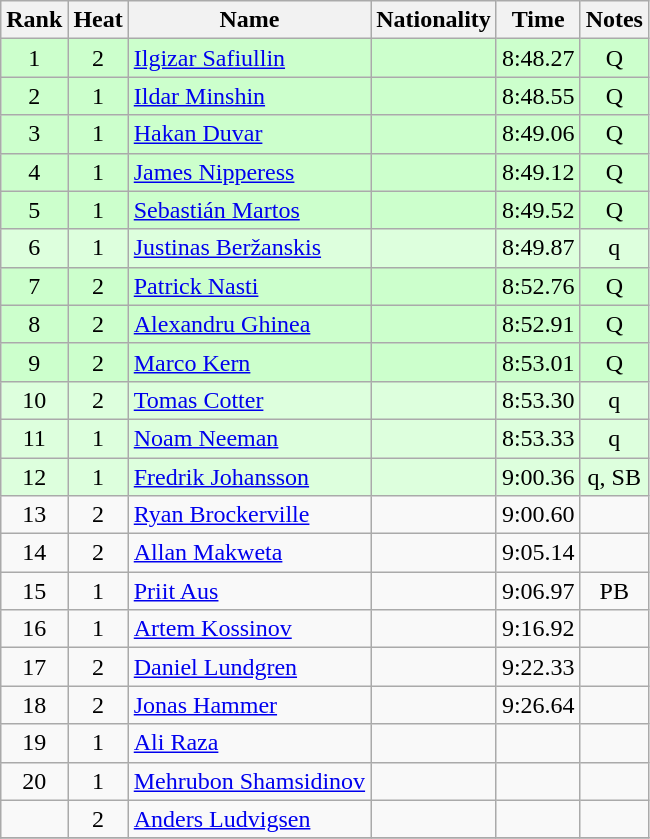<table class="wikitable sortable" style="text-align:center">
<tr>
<th>Rank</th>
<th>Heat</th>
<th>Name</th>
<th>Nationality</th>
<th>Time</th>
<th>Notes</th>
</tr>
<tr bgcolor=ccffcc>
<td>1</td>
<td>2</td>
<td align=left><a href='#'>Ilgizar Safiullin</a></td>
<td align=left></td>
<td>8:48.27</td>
<td>Q</td>
</tr>
<tr bgcolor=ccffcc>
<td>2</td>
<td>1</td>
<td align=left><a href='#'>Ildar Minshin</a></td>
<td align=left></td>
<td>8:48.55</td>
<td>Q</td>
</tr>
<tr bgcolor=ccffcc>
<td>3</td>
<td>1</td>
<td align=left><a href='#'>Hakan Duvar</a></td>
<td align=left></td>
<td>8:49.06</td>
<td>Q</td>
</tr>
<tr bgcolor=ccffcc>
<td>4</td>
<td>1</td>
<td align=left><a href='#'>James Nipperess</a></td>
<td align=left></td>
<td>8:49.12</td>
<td>Q</td>
</tr>
<tr bgcolor=ccffcc>
<td>5</td>
<td>1</td>
<td align=left><a href='#'>Sebastián Martos</a></td>
<td align=left></td>
<td>8:49.52</td>
<td>Q</td>
</tr>
<tr bgcolor=ddffdd>
<td>6</td>
<td>1</td>
<td align=left><a href='#'>Justinas Beržanskis</a></td>
<td align=left></td>
<td>8:49.87</td>
<td>q</td>
</tr>
<tr bgcolor=ccffcc>
<td>7</td>
<td>2</td>
<td align=left><a href='#'>Patrick Nasti</a></td>
<td align=left></td>
<td>8:52.76</td>
<td>Q</td>
</tr>
<tr bgcolor=ccffcc>
<td>8</td>
<td>2</td>
<td align=left><a href='#'>Alexandru Ghinea</a></td>
<td align=left></td>
<td>8:52.91</td>
<td>Q</td>
</tr>
<tr bgcolor=ccffcc>
<td>9</td>
<td>2</td>
<td align=left><a href='#'>Marco Kern</a></td>
<td align=left></td>
<td>8:53.01</td>
<td>Q</td>
</tr>
<tr bgcolor=ddffdd>
<td>10</td>
<td>2</td>
<td align=left><a href='#'>Tomas Cotter</a></td>
<td align=left></td>
<td>8:53.30</td>
<td>q</td>
</tr>
<tr bgcolor=ddffdd>
<td>11</td>
<td>1</td>
<td align=left><a href='#'>Noam Neeman</a></td>
<td align=left></td>
<td>8:53.33</td>
<td>q</td>
</tr>
<tr bgcolor=ddffdd>
<td>12</td>
<td>1</td>
<td align=left><a href='#'>Fredrik Johansson</a></td>
<td align=left></td>
<td>9:00.36</td>
<td>q, SB</td>
</tr>
<tr>
<td>13</td>
<td>2</td>
<td align=left><a href='#'>Ryan Brockerville</a></td>
<td align=left></td>
<td>9:00.60</td>
<td></td>
</tr>
<tr>
<td>14</td>
<td>2</td>
<td align=left><a href='#'>Allan Makweta</a></td>
<td align=left></td>
<td>9:05.14</td>
<td></td>
</tr>
<tr>
<td>15</td>
<td>1</td>
<td align=left><a href='#'>Priit Aus</a></td>
<td align=left></td>
<td>9:06.97</td>
<td>PB</td>
</tr>
<tr>
<td>16</td>
<td>1</td>
<td align=left><a href='#'>Artem Kossinov</a></td>
<td align=left></td>
<td>9:16.92</td>
<td></td>
</tr>
<tr>
<td>17</td>
<td>2</td>
<td align=left><a href='#'>Daniel Lundgren</a></td>
<td align=left></td>
<td>9:22.33</td>
<td></td>
</tr>
<tr>
<td>18</td>
<td>2</td>
<td align=left><a href='#'>Jonas Hammer</a></td>
<td align=left></td>
<td>9:26.64</td>
<td></td>
</tr>
<tr>
<td>19</td>
<td>1</td>
<td align=left><a href='#'>Ali Raza</a></td>
<td align=left></td>
<td></td>
<td></td>
</tr>
<tr>
<td>20</td>
<td>1</td>
<td align=left><a href='#'>Mehrubon Shamsidinov</a></td>
<td align=left></td>
<td></td>
<td></td>
</tr>
<tr>
<td></td>
<td>2</td>
<td align=left><a href='#'>Anders Ludvigsen</a></td>
<td align=left></td>
<td></td>
<td></td>
</tr>
<tr>
</tr>
</table>
